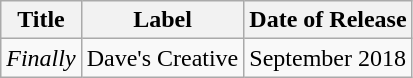<table class="wikitable">
<tr>
<th><strong>Title</strong></th>
<th><strong>Label</strong></th>
<th><strong>Date of Release</strong></th>
</tr>
<tr>
<td><em>Finally</em></td>
<td>Dave's Creative</td>
<td>September 2018</td>
</tr>
</table>
